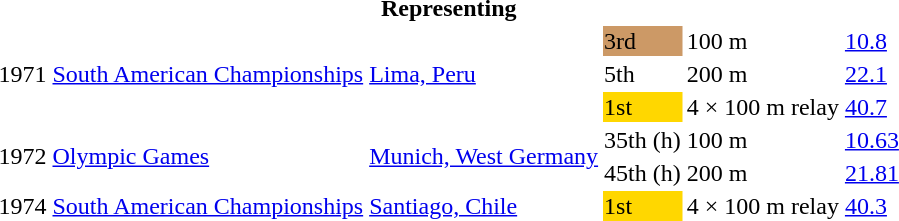<table>
<tr>
<th colspan="6">Representing </th>
</tr>
<tr>
<td rowspan=3>1971</td>
<td rowspan=3><a href='#'>South American Championships</a></td>
<td rowspan=3><a href='#'>Lima, Peru</a></td>
<td bgcolor=cc9966>3rd</td>
<td>100 m</td>
<td><a href='#'>10.8</a></td>
</tr>
<tr>
<td>5th</td>
<td>200 m</td>
<td><a href='#'>22.1</a></td>
</tr>
<tr>
<td bgcolor=gold>1st</td>
<td>4 × 100 m relay</td>
<td><a href='#'>40.7</a></td>
</tr>
<tr>
<td rowspan=2>1972</td>
<td rowspan=2><a href='#'>Olympic Games</a></td>
<td rowspan=2><a href='#'>Munich, West Germany</a></td>
<td>35th (h)</td>
<td>100 m</td>
<td><a href='#'>10.63</a></td>
</tr>
<tr>
<td>45th (h)</td>
<td>200 m</td>
<td><a href='#'>21.81</a></td>
</tr>
<tr>
<td>1974</td>
<td><a href='#'>South American Championships</a></td>
<td><a href='#'>Santiago, Chile</a></td>
<td bgcolor=gold>1st</td>
<td>4 × 100 m relay</td>
<td><a href='#'>40.3</a></td>
</tr>
</table>
